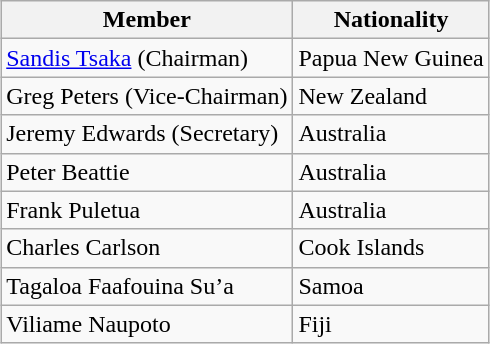<table class="wikitable" style="margin: 1em auto 1em auto">
<tr>
<th>Member</th>
<th>Nationality</th>
</tr>
<tr>
<td><a href='#'>Sandis Tsaka</a> (Chairman)</td>
<td> Papua New Guinea</td>
</tr>
<tr>
<td>Greg Peters (Vice-Chairman)</td>
<td> New Zealand</td>
</tr>
<tr>
<td>Jeremy Edwards (Secretary)</td>
<td> Australia</td>
</tr>
<tr>
<td>Peter Beattie</td>
<td> Australia</td>
</tr>
<tr>
<td>Frank Puletua</td>
<td> Australia</td>
</tr>
<tr>
<td>Charles Carlson</td>
<td> Cook Islands</td>
</tr>
<tr>
<td>Tagaloa Faafouina Su’a</td>
<td> Samoa</td>
</tr>
<tr>
<td>Viliame Naupoto</td>
<td> Fiji</td>
</tr>
</table>
